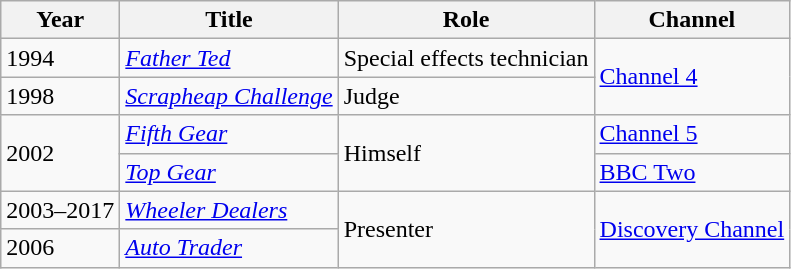<table class="wikitable">
<tr>
<th>Year</th>
<th>Title</th>
<th>Role</th>
<th>Channel</th>
</tr>
<tr>
<td>1994</td>
<td><em><a href='#'>Father Ted</a></em></td>
<td>Special effects technician</td>
<td rowspan="2"><a href='#'>Channel 4</a></td>
</tr>
<tr>
<td>1998</td>
<td><em><a href='#'>Scrapheap Challenge</a></em></td>
<td>Judge</td>
</tr>
<tr>
<td rowspan="2">2002</td>
<td><em><a href='#'>Fifth Gear</a></em></td>
<td rowspan="2">Himself</td>
<td><a href='#'>Channel 5</a></td>
</tr>
<tr>
<td><a href='#'><em>Top Gear</em></a></td>
<td><a href='#'>BBC Two</a></td>
</tr>
<tr>
<td>2003–2017</td>
<td><em><a href='#'>Wheeler Dealers</a></em></td>
<td rowspan="2">Presenter</td>
<td rowspan="2"><a href='#'>Discovery Channel</a></td>
</tr>
<tr>
<td>2006</td>
<td><a href='#'><em>Auto Trader</em></a></td>
</tr>
</table>
